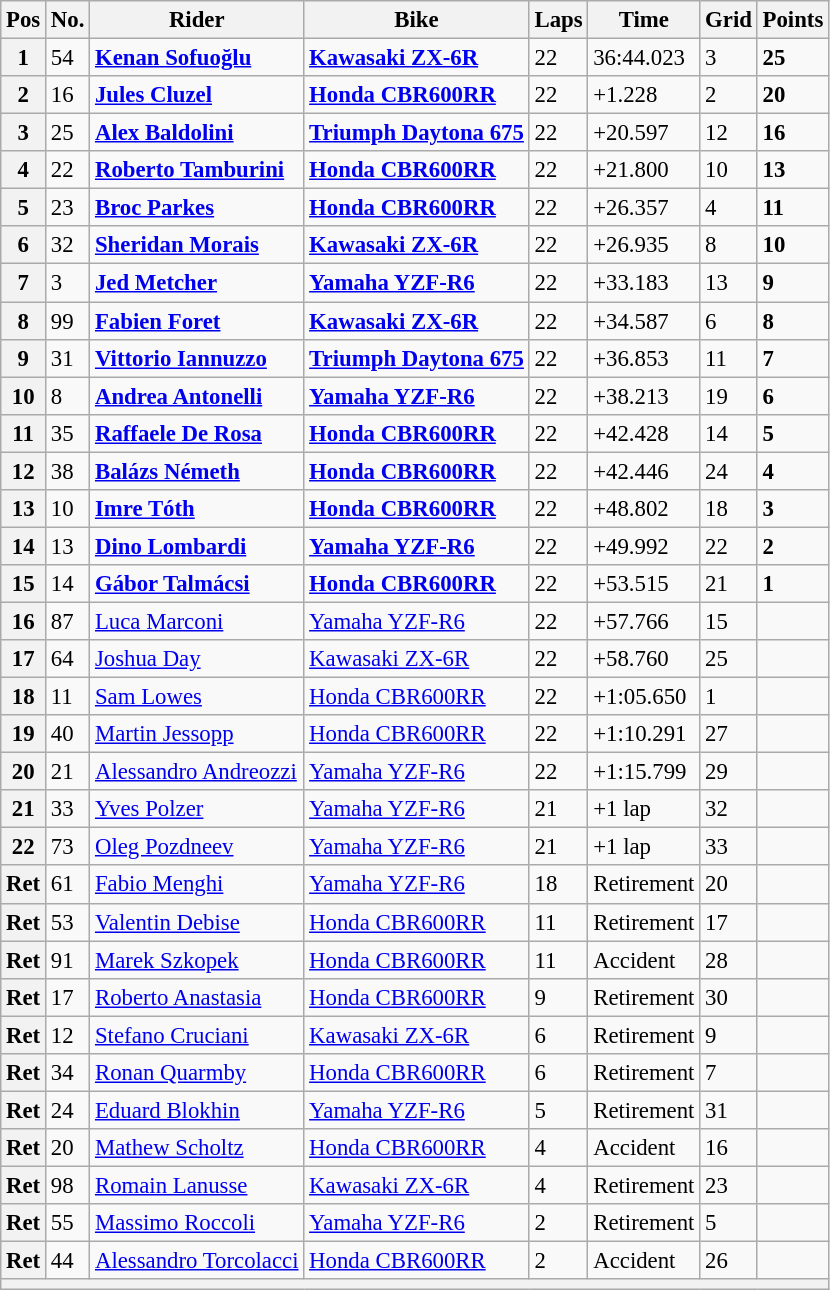<table class="wikitable" style="font-size: 95%;">
<tr>
<th>Pos</th>
<th>No.</th>
<th>Rider</th>
<th>Bike</th>
<th>Laps</th>
<th>Time</th>
<th>Grid</th>
<th>Points</th>
</tr>
<tr>
<th>1</th>
<td>54</td>
<td> <strong><a href='#'>Kenan Sofuoğlu</a></strong></td>
<td><strong><a href='#'>Kawasaki ZX-6R</a></strong></td>
<td>22</td>
<td>36:44.023</td>
<td>3</td>
<td><strong>25</strong></td>
</tr>
<tr>
<th>2</th>
<td>16</td>
<td> <strong><a href='#'>Jules Cluzel</a></strong></td>
<td><strong><a href='#'>Honda CBR600RR</a></strong></td>
<td>22</td>
<td>+1.228</td>
<td>2</td>
<td><strong>20</strong></td>
</tr>
<tr>
<th>3</th>
<td>25</td>
<td> <strong><a href='#'>Alex Baldolini</a></strong></td>
<td><strong><a href='#'>Triumph Daytona 675</a></strong></td>
<td>22</td>
<td>+20.597</td>
<td>12</td>
<td><strong>16</strong></td>
</tr>
<tr>
<th>4</th>
<td>22</td>
<td> <strong><a href='#'>Roberto Tamburini</a></strong></td>
<td><strong><a href='#'>Honda CBR600RR</a></strong></td>
<td>22</td>
<td>+21.800</td>
<td>10</td>
<td><strong>13</strong></td>
</tr>
<tr>
<th>5</th>
<td>23</td>
<td> <strong><a href='#'>Broc Parkes</a></strong></td>
<td><strong><a href='#'>Honda CBR600RR</a></strong></td>
<td>22</td>
<td>+26.357</td>
<td>4</td>
<td><strong>11</strong></td>
</tr>
<tr>
<th>6</th>
<td>32</td>
<td> <strong><a href='#'>Sheridan Morais</a></strong></td>
<td><strong><a href='#'>Kawasaki ZX-6R</a></strong></td>
<td>22</td>
<td>+26.935</td>
<td>8</td>
<td><strong>10</strong></td>
</tr>
<tr>
<th>7</th>
<td>3</td>
<td> <strong><a href='#'>Jed Metcher</a></strong></td>
<td><strong><a href='#'>Yamaha YZF-R6</a></strong></td>
<td>22</td>
<td>+33.183</td>
<td>13</td>
<td><strong>9</strong></td>
</tr>
<tr>
<th>8</th>
<td>99</td>
<td> <strong><a href='#'>Fabien Foret</a></strong></td>
<td><strong><a href='#'>Kawasaki ZX-6R</a></strong></td>
<td>22</td>
<td>+34.587</td>
<td>6</td>
<td><strong>8</strong></td>
</tr>
<tr>
<th>9</th>
<td>31</td>
<td> <strong><a href='#'>Vittorio Iannuzzo</a></strong></td>
<td><strong><a href='#'>Triumph Daytona 675</a></strong></td>
<td>22</td>
<td>+36.853</td>
<td>11</td>
<td><strong>7</strong></td>
</tr>
<tr>
<th>10</th>
<td>8</td>
<td> <strong><a href='#'>Andrea Antonelli</a></strong></td>
<td><strong><a href='#'>Yamaha YZF-R6</a></strong></td>
<td>22</td>
<td>+38.213</td>
<td>19</td>
<td><strong>6</strong></td>
</tr>
<tr>
<th>11</th>
<td>35</td>
<td> <strong><a href='#'>Raffaele De Rosa</a></strong></td>
<td><strong><a href='#'>Honda CBR600RR</a></strong></td>
<td>22</td>
<td>+42.428</td>
<td>14</td>
<td><strong>5</strong></td>
</tr>
<tr>
<th>12</th>
<td>38</td>
<td> <strong><a href='#'>Balázs Németh</a></strong></td>
<td><strong><a href='#'>Honda CBR600RR</a></strong></td>
<td>22</td>
<td>+42.446</td>
<td>24</td>
<td><strong>4</strong></td>
</tr>
<tr>
<th>13</th>
<td>10</td>
<td> <strong><a href='#'>Imre Tóth</a></strong></td>
<td><strong><a href='#'>Honda CBR600RR</a></strong></td>
<td>22</td>
<td>+48.802</td>
<td>18</td>
<td><strong>3</strong></td>
</tr>
<tr>
<th>14</th>
<td>13</td>
<td> <strong><a href='#'>Dino Lombardi</a></strong></td>
<td><strong><a href='#'>Yamaha YZF-R6</a></strong></td>
<td>22</td>
<td>+49.992</td>
<td>22</td>
<td><strong>2</strong></td>
</tr>
<tr>
<th>15</th>
<td>14</td>
<td> <strong><a href='#'>Gábor Talmácsi</a></strong></td>
<td><strong><a href='#'>Honda CBR600RR</a></strong></td>
<td>22</td>
<td>+53.515</td>
<td>21</td>
<td><strong>1</strong></td>
</tr>
<tr>
<th>16</th>
<td>87</td>
<td> <a href='#'>Luca Marconi</a></td>
<td><a href='#'>Yamaha YZF-R6</a></td>
<td>22</td>
<td>+57.766</td>
<td>15</td>
<td></td>
</tr>
<tr>
<th>17</th>
<td>64</td>
<td> <a href='#'>Joshua Day</a></td>
<td><a href='#'>Kawasaki ZX-6R</a></td>
<td>22</td>
<td>+58.760</td>
<td>25</td>
<td></td>
</tr>
<tr>
<th>18</th>
<td>11</td>
<td> <a href='#'>Sam Lowes</a></td>
<td><a href='#'>Honda CBR600RR</a></td>
<td>22</td>
<td>+1:05.650</td>
<td>1</td>
<td></td>
</tr>
<tr>
<th>19</th>
<td>40</td>
<td> <a href='#'>Martin Jessopp</a></td>
<td><a href='#'>Honda CBR600RR</a></td>
<td>22</td>
<td>+1:10.291</td>
<td>27</td>
<td></td>
</tr>
<tr>
<th>20</th>
<td>21</td>
<td> <a href='#'>Alessandro Andreozzi</a></td>
<td><a href='#'>Yamaha YZF-R6</a></td>
<td>22</td>
<td>+1:15.799</td>
<td>29</td>
<td></td>
</tr>
<tr>
<th>21</th>
<td>33</td>
<td> <a href='#'>Yves Polzer</a></td>
<td><a href='#'>Yamaha YZF-R6</a></td>
<td>21</td>
<td>+1 lap</td>
<td>32</td>
<td></td>
</tr>
<tr>
<th>22</th>
<td>73</td>
<td> <a href='#'>Oleg Pozdneev</a></td>
<td><a href='#'>Yamaha YZF-R6</a></td>
<td>21</td>
<td>+1 lap</td>
<td>33</td>
<td></td>
</tr>
<tr>
<th>Ret</th>
<td>61</td>
<td> <a href='#'>Fabio Menghi</a></td>
<td><a href='#'>Yamaha YZF-R6</a></td>
<td>18</td>
<td>Retirement</td>
<td>20</td>
<td></td>
</tr>
<tr>
<th>Ret</th>
<td>53</td>
<td> <a href='#'>Valentin Debise</a></td>
<td><a href='#'>Honda CBR600RR</a></td>
<td>11</td>
<td>Retirement</td>
<td>17</td>
<td></td>
</tr>
<tr>
<th>Ret</th>
<td>91</td>
<td> <a href='#'>Marek Szkopek</a></td>
<td><a href='#'>Honda CBR600RR</a></td>
<td>11</td>
<td>Accident</td>
<td>28</td>
<td></td>
</tr>
<tr>
<th>Ret</th>
<td>17</td>
<td> <a href='#'>Roberto Anastasia</a></td>
<td><a href='#'>Honda CBR600RR</a></td>
<td>9</td>
<td>Retirement</td>
<td>30</td>
<td></td>
</tr>
<tr>
<th>Ret</th>
<td>12</td>
<td> <a href='#'>Stefano Cruciani</a></td>
<td><a href='#'>Kawasaki ZX-6R</a></td>
<td>6</td>
<td>Retirement</td>
<td>9</td>
<td></td>
</tr>
<tr>
<th>Ret</th>
<td>34</td>
<td> <a href='#'>Ronan Quarmby</a></td>
<td><a href='#'>Honda CBR600RR</a></td>
<td>6</td>
<td>Retirement</td>
<td>7</td>
<td></td>
</tr>
<tr>
<th>Ret</th>
<td>24</td>
<td> <a href='#'>Eduard Blokhin</a></td>
<td><a href='#'>Yamaha YZF-R6</a></td>
<td>5</td>
<td>Retirement</td>
<td>31</td>
<td></td>
</tr>
<tr>
<th>Ret</th>
<td>20</td>
<td> <a href='#'>Mathew Scholtz</a></td>
<td><a href='#'>Honda CBR600RR</a></td>
<td>4</td>
<td>Accident</td>
<td>16</td>
<td></td>
</tr>
<tr>
<th>Ret</th>
<td>98</td>
<td> <a href='#'>Romain Lanusse</a></td>
<td><a href='#'>Kawasaki ZX-6R</a></td>
<td>4</td>
<td>Retirement</td>
<td>23</td>
<td></td>
</tr>
<tr>
<th>Ret</th>
<td>55</td>
<td> <a href='#'>Massimo Roccoli</a></td>
<td><a href='#'>Yamaha YZF-R6</a></td>
<td>2</td>
<td>Retirement</td>
<td>5</td>
<td></td>
</tr>
<tr>
<th>Ret</th>
<td>44</td>
<td> <a href='#'>Alessandro Torcolacci</a></td>
<td><a href='#'>Honda CBR600RR</a></td>
<td>2</td>
<td>Accident</td>
<td>26</td>
<td></td>
</tr>
<tr>
<th colspan=8></th>
</tr>
</table>
